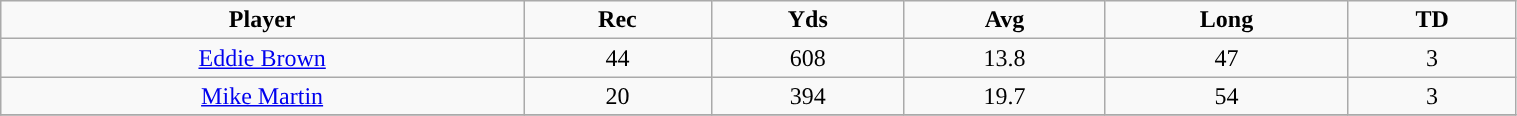<table class="wikitable" width="80%">
<tr align="center">
<td><strong>Player</strong></td>
<td><strong>Rec</strong></td>
<td><strong>Yds</strong></td>
<td><strong>Avg</strong></td>
<td><strong>Long</strong></td>
<td><strong>TD</strong></td>
</tr>
<tr align="center" bgcolor="">
<td><a href='#'>Eddie Brown</a></td>
<td>44</td>
<td>608</td>
<td>13.8</td>
<td>47</td>
<td>3</td>
</tr>
<tr align="center" bgcolor="">
<td><a href='#'>Mike Martin</a></td>
<td>20</td>
<td>394</td>
<td>19.7</td>
<td>54</td>
<td>3</td>
</tr>
<tr align="center" bgcolor="">
</tr>
</table>
